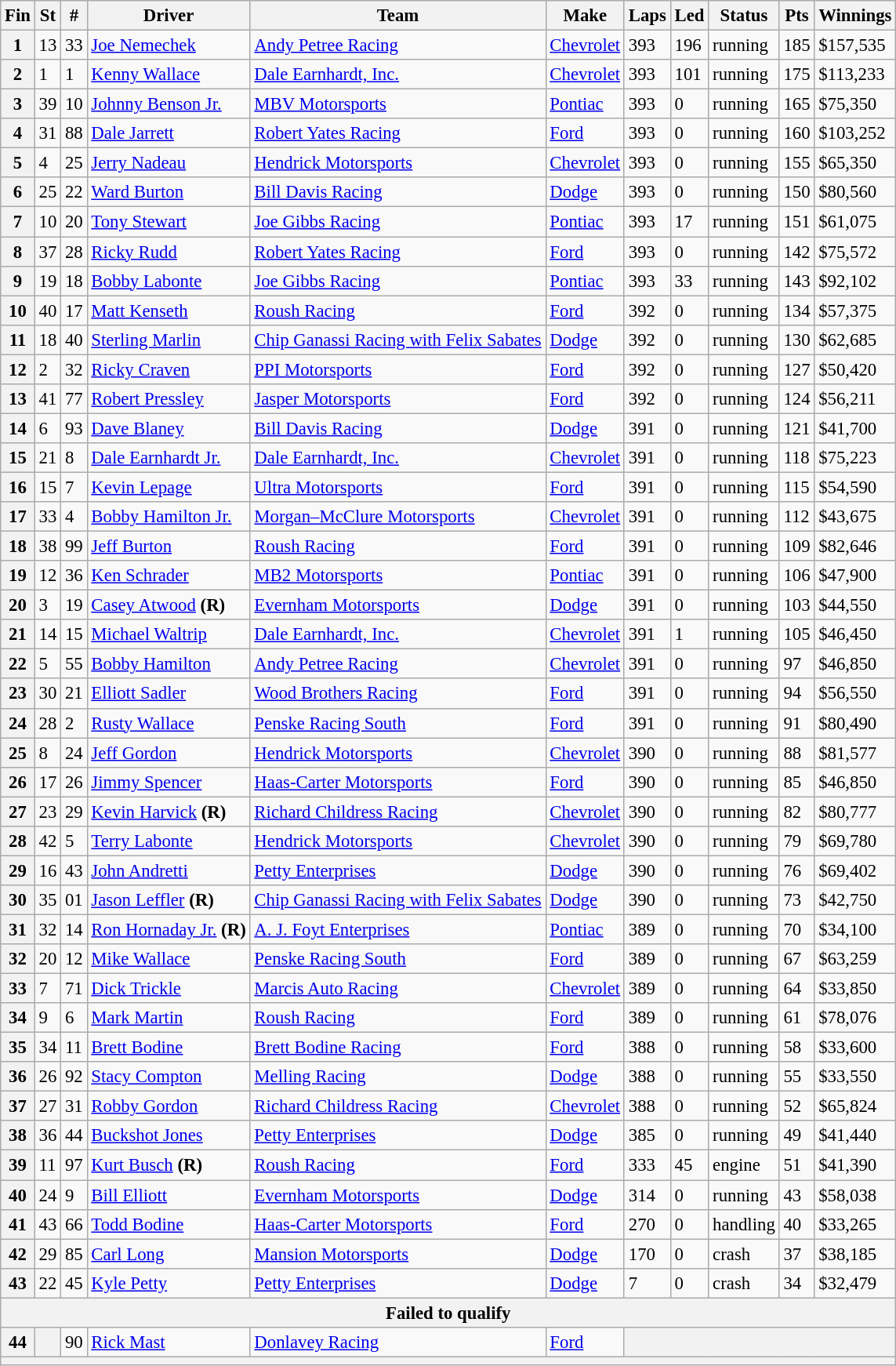<table class="wikitable" style="font-size:95%">
<tr>
<th>Fin</th>
<th>St</th>
<th>#</th>
<th>Driver</th>
<th>Team</th>
<th>Make</th>
<th>Laps</th>
<th>Led</th>
<th>Status</th>
<th>Pts</th>
<th>Winnings</th>
</tr>
<tr>
<th>1</th>
<td>13</td>
<td>33</td>
<td><a href='#'>Joe Nemechek</a></td>
<td><a href='#'>Andy Petree Racing</a></td>
<td><a href='#'>Chevrolet</a></td>
<td>393</td>
<td>196</td>
<td>running</td>
<td>185</td>
<td>$157,535</td>
</tr>
<tr>
<th>2</th>
<td>1</td>
<td>1</td>
<td><a href='#'>Kenny Wallace</a></td>
<td><a href='#'>Dale Earnhardt, Inc.</a></td>
<td><a href='#'>Chevrolet</a></td>
<td>393</td>
<td>101</td>
<td>running</td>
<td>175</td>
<td>$113,233</td>
</tr>
<tr>
<th>3</th>
<td>39</td>
<td>10</td>
<td><a href='#'>Johnny Benson Jr.</a></td>
<td><a href='#'>MBV Motorsports</a></td>
<td><a href='#'>Pontiac</a></td>
<td>393</td>
<td>0</td>
<td>running</td>
<td>165</td>
<td>$75,350</td>
</tr>
<tr>
<th>4</th>
<td>31</td>
<td>88</td>
<td><a href='#'>Dale Jarrett</a></td>
<td><a href='#'>Robert Yates Racing</a></td>
<td><a href='#'>Ford</a></td>
<td>393</td>
<td>0</td>
<td>running</td>
<td>160</td>
<td>$103,252</td>
</tr>
<tr>
<th>5</th>
<td>4</td>
<td>25</td>
<td><a href='#'>Jerry Nadeau</a></td>
<td><a href='#'>Hendrick Motorsports</a></td>
<td><a href='#'>Chevrolet</a></td>
<td>393</td>
<td>0</td>
<td>running</td>
<td>155</td>
<td>$65,350</td>
</tr>
<tr>
<th>6</th>
<td>25</td>
<td>22</td>
<td><a href='#'>Ward Burton</a></td>
<td><a href='#'>Bill Davis Racing</a></td>
<td><a href='#'>Dodge</a></td>
<td>393</td>
<td>0</td>
<td>running</td>
<td>150</td>
<td>$80,560</td>
</tr>
<tr>
<th>7</th>
<td>10</td>
<td>20</td>
<td><a href='#'>Tony Stewart</a></td>
<td><a href='#'>Joe Gibbs Racing</a></td>
<td><a href='#'>Pontiac</a></td>
<td>393</td>
<td>17</td>
<td>running</td>
<td>151</td>
<td>$61,075</td>
</tr>
<tr>
<th>8</th>
<td>37</td>
<td>28</td>
<td><a href='#'>Ricky Rudd</a></td>
<td><a href='#'>Robert Yates Racing</a></td>
<td><a href='#'>Ford</a></td>
<td>393</td>
<td>0</td>
<td>running</td>
<td>142</td>
<td>$75,572</td>
</tr>
<tr>
<th>9</th>
<td>19</td>
<td>18</td>
<td><a href='#'>Bobby Labonte</a></td>
<td><a href='#'>Joe Gibbs Racing</a></td>
<td><a href='#'>Pontiac</a></td>
<td>393</td>
<td>33</td>
<td>running</td>
<td>143</td>
<td>$92,102</td>
</tr>
<tr>
<th>10</th>
<td>40</td>
<td>17</td>
<td><a href='#'>Matt Kenseth</a></td>
<td><a href='#'>Roush Racing</a></td>
<td><a href='#'>Ford</a></td>
<td>392</td>
<td>0</td>
<td>running</td>
<td>134</td>
<td>$57,375</td>
</tr>
<tr>
<th>11</th>
<td>18</td>
<td>40</td>
<td><a href='#'>Sterling Marlin</a></td>
<td><a href='#'>Chip Ganassi Racing with Felix Sabates</a></td>
<td><a href='#'>Dodge</a></td>
<td>392</td>
<td>0</td>
<td>running</td>
<td>130</td>
<td>$62,685</td>
</tr>
<tr>
<th>12</th>
<td>2</td>
<td>32</td>
<td><a href='#'>Ricky Craven</a></td>
<td><a href='#'>PPI Motorsports</a></td>
<td><a href='#'>Ford</a></td>
<td>392</td>
<td>0</td>
<td>running</td>
<td>127</td>
<td>$50,420</td>
</tr>
<tr>
<th>13</th>
<td>41</td>
<td>77</td>
<td><a href='#'>Robert Pressley</a></td>
<td><a href='#'>Jasper Motorsports</a></td>
<td><a href='#'>Ford</a></td>
<td>392</td>
<td>0</td>
<td>running</td>
<td>124</td>
<td>$56,211</td>
</tr>
<tr>
<th>14</th>
<td>6</td>
<td>93</td>
<td><a href='#'>Dave Blaney</a></td>
<td><a href='#'>Bill Davis Racing</a></td>
<td><a href='#'>Dodge</a></td>
<td>391</td>
<td>0</td>
<td>running</td>
<td>121</td>
<td>$41,700</td>
</tr>
<tr>
<th>15</th>
<td>21</td>
<td>8</td>
<td><a href='#'>Dale Earnhardt Jr.</a></td>
<td><a href='#'>Dale Earnhardt, Inc.</a></td>
<td><a href='#'>Chevrolet</a></td>
<td>391</td>
<td>0</td>
<td>running</td>
<td>118</td>
<td>$75,223</td>
</tr>
<tr>
<th>16</th>
<td>15</td>
<td>7</td>
<td><a href='#'>Kevin Lepage</a></td>
<td><a href='#'>Ultra Motorsports</a></td>
<td><a href='#'>Ford</a></td>
<td>391</td>
<td>0</td>
<td>running</td>
<td>115</td>
<td>$54,590</td>
</tr>
<tr>
<th>17</th>
<td>33</td>
<td>4</td>
<td><a href='#'>Bobby Hamilton Jr.</a></td>
<td><a href='#'>Morgan–McClure Motorsports</a></td>
<td><a href='#'>Chevrolet</a></td>
<td>391</td>
<td>0</td>
<td>running</td>
<td>112</td>
<td>$43,675</td>
</tr>
<tr>
<th>18</th>
<td>38</td>
<td>99</td>
<td><a href='#'>Jeff Burton</a></td>
<td><a href='#'>Roush Racing</a></td>
<td><a href='#'>Ford</a></td>
<td>391</td>
<td>0</td>
<td>running</td>
<td>109</td>
<td>$82,646</td>
</tr>
<tr>
<th>19</th>
<td>12</td>
<td>36</td>
<td><a href='#'>Ken Schrader</a></td>
<td><a href='#'>MB2 Motorsports</a></td>
<td><a href='#'>Pontiac</a></td>
<td>391</td>
<td>0</td>
<td>running</td>
<td>106</td>
<td>$47,900</td>
</tr>
<tr>
<th>20</th>
<td>3</td>
<td>19</td>
<td><a href='#'>Casey Atwood</a> <strong>(R)</strong></td>
<td><a href='#'>Evernham Motorsports</a></td>
<td><a href='#'>Dodge</a></td>
<td>391</td>
<td>0</td>
<td>running</td>
<td>103</td>
<td>$44,550</td>
</tr>
<tr>
<th>21</th>
<td>14</td>
<td>15</td>
<td><a href='#'>Michael Waltrip</a></td>
<td><a href='#'>Dale Earnhardt, Inc.</a></td>
<td><a href='#'>Chevrolet</a></td>
<td>391</td>
<td>1</td>
<td>running</td>
<td>105</td>
<td>$46,450</td>
</tr>
<tr>
<th>22</th>
<td>5</td>
<td>55</td>
<td><a href='#'>Bobby Hamilton</a></td>
<td><a href='#'>Andy Petree Racing</a></td>
<td><a href='#'>Chevrolet</a></td>
<td>391</td>
<td>0</td>
<td>running</td>
<td>97</td>
<td>$46,850</td>
</tr>
<tr>
<th>23</th>
<td>30</td>
<td>21</td>
<td><a href='#'>Elliott Sadler</a></td>
<td><a href='#'>Wood Brothers Racing</a></td>
<td><a href='#'>Ford</a></td>
<td>391</td>
<td>0</td>
<td>running</td>
<td>94</td>
<td>$56,550</td>
</tr>
<tr>
<th>24</th>
<td>28</td>
<td>2</td>
<td><a href='#'>Rusty Wallace</a></td>
<td><a href='#'>Penske Racing South</a></td>
<td><a href='#'>Ford</a></td>
<td>391</td>
<td>0</td>
<td>running</td>
<td>91</td>
<td>$80,490</td>
</tr>
<tr>
<th>25</th>
<td>8</td>
<td>24</td>
<td><a href='#'>Jeff Gordon</a></td>
<td><a href='#'>Hendrick Motorsports</a></td>
<td><a href='#'>Chevrolet</a></td>
<td>390</td>
<td>0</td>
<td>running</td>
<td>88</td>
<td>$81,577</td>
</tr>
<tr>
<th>26</th>
<td>17</td>
<td>26</td>
<td><a href='#'>Jimmy Spencer</a></td>
<td><a href='#'>Haas-Carter Motorsports</a></td>
<td><a href='#'>Ford</a></td>
<td>390</td>
<td>0</td>
<td>running</td>
<td>85</td>
<td>$46,850</td>
</tr>
<tr>
<th>27</th>
<td>23</td>
<td>29</td>
<td><a href='#'>Kevin Harvick</a> <strong>(R)</strong></td>
<td><a href='#'>Richard Childress Racing</a></td>
<td><a href='#'>Chevrolet</a></td>
<td>390</td>
<td>0</td>
<td>running</td>
<td>82</td>
<td>$80,777</td>
</tr>
<tr>
<th>28</th>
<td>42</td>
<td>5</td>
<td><a href='#'>Terry Labonte</a></td>
<td><a href='#'>Hendrick Motorsports</a></td>
<td><a href='#'>Chevrolet</a></td>
<td>390</td>
<td>0</td>
<td>running</td>
<td>79</td>
<td>$69,780</td>
</tr>
<tr>
<th>29</th>
<td>16</td>
<td>43</td>
<td><a href='#'>John Andretti</a></td>
<td><a href='#'>Petty Enterprises</a></td>
<td><a href='#'>Dodge</a></td>
<td>390</td>
<td>0</td>
<td>running</td>
<td>76</td>
<td>$69,402</td>
</tr>
<tr>
<th>30</th>
<td>35</td>
<td>01</td>
<td><a href='#'>Jason Leffler</a> <strong>(R)</strong></td>
<td><a href='#'>Chip Ganassi Racing with Felix Sabates</a></td>
<td><a href='#'>Dodge</a></td>
<td>390</td>
<td>0</td>
<td>running</td>
<td>73</td>
<td>$42,750</td>
</tr>
<tr>
<th>31</th>
<td>32</td>
<td>14</td>
<td><a href='#'>Ron Hornaday Jr.</a> <strong>(R)</strong></td>
<td><a href='#'>A. J. Foyt Enterprises</a></td>
<td><a href='#'>Pontiac</a></td>
<td>389</td>
<td>0</td>
<td>running</td>
<td>70</td>
<td>$34,100</td>
</tr>
<tr>
<th>32</th>
<td>20</td>
<td>12</td>
<td><a href='#'>Mike Wallace</a></td>
<td><a href='#'>Penske Racing South</a></td>
<td><a href='#'>Ford</a></td>
<td>389</td>
<td>0</td>
<td>running</td>
<td>67</td>
<td>$63,259</td>
</tr>
<tr>
<th>33</th>
<td>7</td>
<td>71</td>
<td><a href='#'>Dick Trickle</a></td>
<td><a href='#'>Marcis Auto Racing</a></td>
<td><a href='#'>Chevrolet</a></td>
<td>389</td>
<td>0</td>
<td>running</td>
<td>64</td>
<td>$33,850</td>
</tr>
<tr>
<th>34</th>
<td>9</td>
<td>6</td>
<td><a href='#'>Mark Martin</a></td>
<td><a href='#'>Roush Racing</a></td>
<td><a href='#'>Ford</a></td>
<td>389</td>
<td>0</td>
<td>running</td>
<td>61</td>
<td>$78,076</td>
</tr>
<tr>
<th>35</th>
<td>34</td>
<td>11</td>
<td><a href='#'>Brett Bodine</a></td>
<td><a href='#'>Brett Bodine Racing</a></td>
<td><a href='#'>Ford</a></td>
<td>388</td>
<td>0</td>
<td>running</td>
<td>58</td>
<td>$33,600</td>
</tr>
<tr>
<th>36</th>
<td>26</td>
<td>92</td>
<td><a href='#'>Stacy Compton</a></td>
<td><a href='#'>Melling Racing</a></td>
<td><a href='#'>Dodge</a></td>
<td>388</td>
<td>0</td>
<td>running</td>
<td>55</td>
<td>$33,550</td>
</tr>
<tr>
<th>37</th>
<td>27</td>
<td>31</td>
<td><a href='#'>Robby Gordon</a></td>
<td><a href='#'>Richard Childress Racing</a></td>
<td><a href='#'>Chevrolet</a></td>
<td>388</td>
<td>0</td>
<td>running</td>
<td>52</td>
<td>$65,824</td>
</tr>
<tr>
<th>38</th>
<td>36</td>
<td>44</td>
<td><a href='#'>Buckshot Jones</a></td>
<td><a href='#'>Petty Enterprises</a></td>
<td><a href='#'>Dodge</a></td>
<td>385</td>
<td>0</td>
<td>running</td>
<td>49</td>
<td>$41,440</td>
</tr>
<tr>
<th>39</th>
<td>11</td>
<td>97</td>
<td><a href='#'>Kurt Busch</a> <strong>(R)</strong></td>
<td><a href='#'>Roush Racing</a></td>
<td><a href='#'>Ford</a></td>
<td>333</td>
<td>45</td>
<td>engine</td>
<td>51</td>
<td>$41,390</td>
</tr>
<tr>
<th>40</th>
<td>24</td>
<td>9</td>
<td><a href='#'>Bill Elliott</a></td>
<td><a href='#'>Evernham Motorsports</a></td>
<td><a href='#'>Dodge</a></td>
<td>314</td>
<td>0</td>
<td>running</td>
<td>43</td>
<td>$58,038</td>
</tr>
<tr>
<th>41</th>
<td>43</td>
<td>66</td>
<td><a href='#'>Todd Bodine</a></td>
<td><a href='#'>Haas-Carter Motorsports</a></td>
<td><a href='#'>Ford</a></td>
<td>270</td>
<td>0</td>
<td>handling</td>
<td>40</td>
<td>$33,265</td>
</tr>
<tr>
<th>42</th>
<td>29</td>
<td>85</td>
<td><a href='#'>Carl Long</a></td>
<td><a href='#'>Mansion Motorsports</a></td>
<td><a href='#'>Dodge</a></td>
<td>170</td>
<td>0</td>
<td>crash</td>
<td>37</td>
<td>$38,185</td>
</tr>
<tr>
<th>43</th>
<td>22</td>
<td>45</td>
<td><a href='#'>Kyle Petty</a></td>
<td><a href='#'>Petty Enterprises</a></td>
<td><a href='#'>Dodge</a></td>
<td>7</td>
<td>0</td>
<td>crash</td>
<td>34</td>
<td>$32,479</td>
</tr>
<tr>
<th colspan="11">Failed to qualify</th>
</tr>
<tr>
<th>44</th>
<th></th>
<td>90</td>
<td><a href='#'>Rick Mast</a></td>
<td><a href='#'>Donlavey Racing</a></td>
<td><a href='#'>Ford</a></td>
<th colspan="5"></th>
</tr>
<tr>
<th colspan="11"></th>
</tr>
</table>
